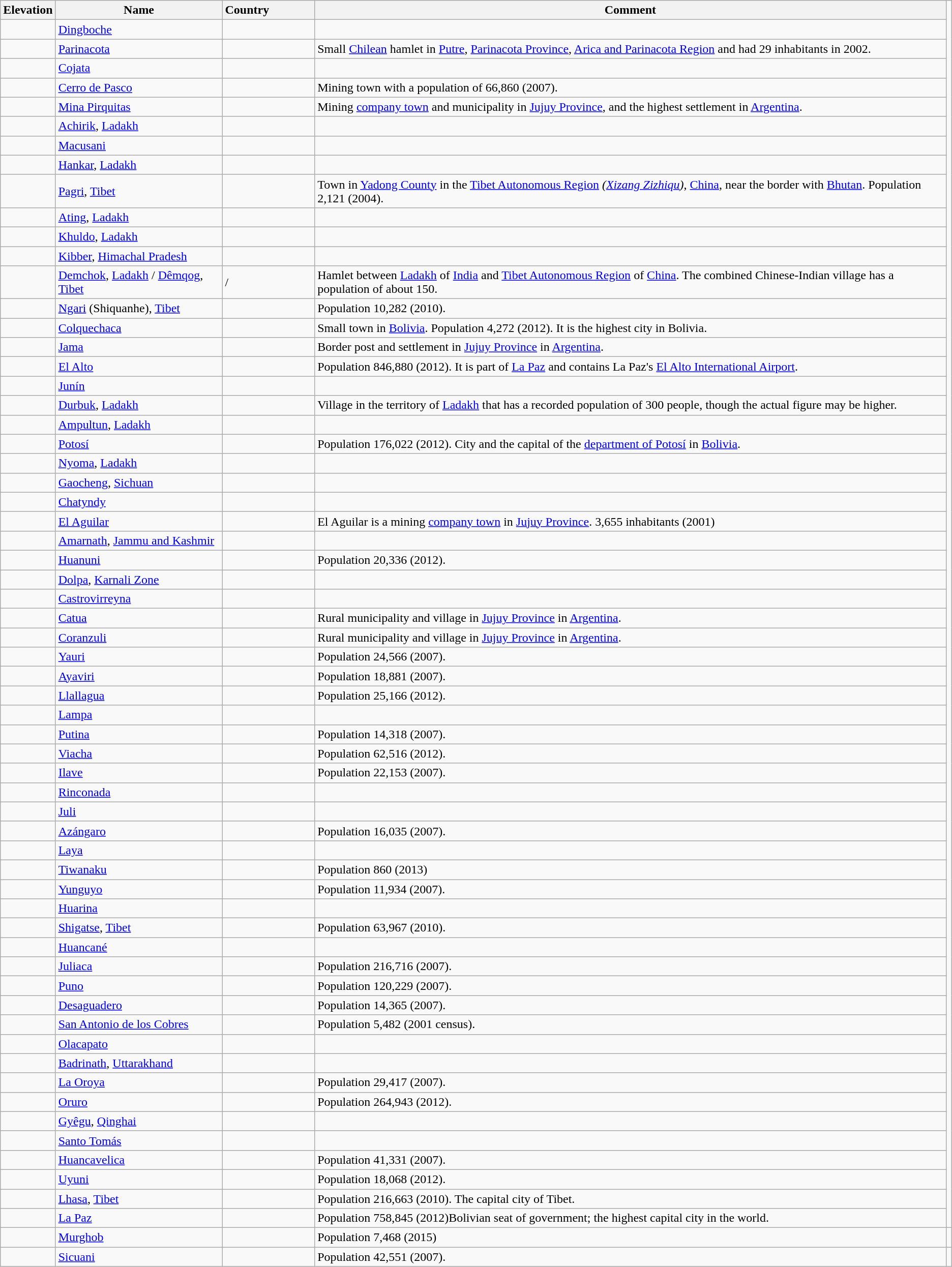<table class="wikitable sortable">
<tr>
<th>Elevation</th>
<th>Name</th>
<th>Country              </th>
<th>Comment</th>
</tr>
<tr>
<td></td>
<td><a href='#'>Dingboche</a></td>
<td></td>
<td></td>
</tr>
<tr>
<td></td>
<td><a href='#'>Parinacota</a></td>
<td></td>
<td>Small <a href='#'>Chilean</a> hamlet in <a href='#'>Putre</a>, <a href='#'>Parinacota Province</a>, <a href='#'>Arica and Parinacota Region</a> and had 29 inhabitants in 2002.</td>
</tr>
<tr>
<td></td>
<td><a href='#'>Cojata</a></td>
<td></td>
<td></td>
</tr>
<tr>
<td></td>
<td><a href='#'>Cerro de Pasco</a></td>
<td></td>
<td>Mining town with a population of 66,860 (2007).</td>
</tr>
<tr>
<td></td>
<td><a href='#'>Mina Pirquitas</a></td>
<td></td>
<td>Mining <a href='#'>company town</a> and municipality in <a href='#'>Jujuy Province</a>, and the highest settlement in <a href='#'>Argentina</a>.</td>
</tr>
<tr>
<td></td>
<td><a href='#'>Achirik</a>, <a href='#'>Ladakh</a></td>
<td></td>
<td></td>
</tr>
<tr>
<td></td>
<td><a href='#'>Macusani</a></td>
<td></td>
<td></td>
</tr>
<tr>
<td></td>
<td><a href='#'>Hankar</a>, <a href='#'>Ladakh</a></td>
<td></td>
<td></td>
</tr>
<tr>
<td></td>
<td><a href='#'>Pagri</a>, <a href='#'>Tibet</a></td>
<td></td>
<td>Town in <a href='#'>Yadong County</a> in the <a href='#'>Tibet Autonomous Region</a> <em>(<a href='#'>Xizang Zizhiqu</a>)</em>, <a href='#'>China</a>, near the border with <a href='#'>Bhutan</a>. Population 2,121 (2004).</td>
</tr>
<tr>
<td></td>
<td><a href='#'>Ating</a>, <a href='#'>Ladakh</a></td>
<td></td>
<td></td>
</tr>
<tr>
<td></td>
<td><a href='#'>Khuldo</a>, <a href='#'>Ladakh</a></td>
<td></td>
<td></td>
</tr>
<tr>
<td></td>
<td><a href='#'>Kibber</a>, <a href='#'>Himachal Pradesh</a></td>
<td></td>
<td></td>
</tr>
<tr>
<td></td>
<td><a href='#'>Demchok</a>, <a href='#'>Ladakh</a> / <a href='#'>Dêmqog</a>, <a href='#'>Tibet</a></td>
<td> / </td>
<td>Hamlet between <a href='#'>Ladakh</a> of <a href='#'>India</a> and <a href='#'>Tibet Autonomous Region</a> of <a href='#'>China</a>. The combined Chinese-Indian village has a population of about 150.</td>
</tr>
<tr>
<td></td>
<td><a href='#'>Ngari</a> (Shiquanhe), <a href='#'>Tibet</a></td>
<td></td>
<td>Population 10,282 (2010).</td>
</tr>
<tr>
<td></td>
<td><a href='#'>Colquechaca</a></td>
<td></td>
<td>Small town in <a href='#'>Bolivia</a>. Population 4,272 (2012). It is the highest city in Bolivia.</td>
</tr>
<tr>
<td></td>
<td><a href='#'>Jama</a></td>
<td></td>
<td>Border post and settlement in <a href='#'>Jujuy Province</a> in <a href='#'>Argentina</a>.</td>
</tr>
<tr>
<td></td>
<td><a href='#'>El Alto</a></td>
<td></td>
<td>Population 846,880 (2012). It is part of <a href='#'>La Paz</a> and contains La Paz's <a href='#'>El Alto International Airport</a>.</td>
</tr>
<tr>
<td></td>
<td><a href='#'>Junín</a></td>
<td></td>
<td></td>
</tr>
<tr>
<td></td>
<td><a href='#'>Durbuk</a>, <a href='#'>Ladakh</a></td>
<td></td>
<td>Village in the territory of <a href='#'>Ladakh</a> that has a recorded population of 300 people, though the actual figure may be higher.</td>
</tr>
<tr>
<td></td>
<td><a href='#'>Ampultun</a>, <a href='#'>Ladakh</a></td>
<td></td>
<td></td>
</tr>
<tr>
<td></td>
<td><a href='#'>Potosí</a></td>
<td></td>
<td>Population 176,022 (2012). City and the capital of the <a href='#'>department of Potosí</a> in <a href='#'>Bolivia</a>.</td>
</tr>
<tr>
<td></td>
<td><a href='#'>Nyoma</a>, <a href='#'>Ladakh</a></td>
<td></td>
<td></td>
</tr>
<tr>
<td></td>
<td><a href='#'>Gaocheng</a>, <a href='#'>Sichuan</a></td>
<td></td>
<td></td>
</tr>
<tr>
<td></td>
<td><a href='#'>Chatyndy</a></td>
<td></td>
<td></td>
</tr>
<tr>
<td></td>
<td><a href='#'>El Aguilar</a></td>
<td></td>
<td>El Aguilar is a mining <a href='#'>company town</a> in <a href='#'>Jujuy Province</a>. 3,655 inhabitants (2001)</td>
</tr>
<tr>
<td></td>
<td><a href='#'>Amarnath</a>, <a href='#'>Jammu and Kashmir</a></td>
<td></td>
<td></td>
</tr>
<tr>
<td></td>
<td><a href='#'>Huanuni</a></td>
<td></td>
<td>Population 20,336 (2012).</td>
</tr>
<tr>
<td></td>
<td><a href='#'>Dolpa</a>, <a href='#'>Karnali Zone</a></td>
<td></td>
<td></td>
</tr>
<tr>
<td></td>
<td><a href='#'>Castrovirreyna</a></td>
<td></td>
<td></td>
</tr>
<tr>
<td></td>
<td><a href='#'>Catua</a></td>
<td></td>
<td>Rural municipality and village in <a href='#'>Jujuy Province</a> in <a href='#'>Argentina</a>.</td>
</tr>
<tr>
<td></td>
<td><a href='#'>Coranzuli</a></td>
<td></td>
<td>Rural municipality and village in <a href='#'>Jujuy Province</a> in <a href='#'>Argentina</a>.</td>
</tr>
<tr>
<td></td>
<td><a href='#'>Yauri</a></td>
<td></td>
<td>Population 24,566 (2007).</td>
</tr>
<tr>
<td></td>
<td><a href='#'>Ayaviri</a></td>
<td></td>
<td>Population 18,881 (2007).</td>
</tr>
<tr>
<td></td>
<td><a href='#'>Llallagua</a></td>
<td></td>
<td>Population 25,166 (2012).</td>
</tr>
<tr>
<td></td>
<td><a href='#'>Lampa</a></td>
<td></td>
<td></td>
</tr>
<tr>
<td></td>
<td><a href='#'>Putina</a></td>
<td></td>
<td>Population 14,318 (2007).</td>
</tr>
<tr>
<td></td>
<td><a href='#'>Viacha</a></td>
<td></td>
<td>Population 62,516 (2012).</td>
</tr>
<tr>
<td></td>
<td><a href='#'>Ilave</a></td>
<td></td>
<td>Population 22,153 (2007).</td>
</tr>
<tr>
<td></td>
<td><a href='#'>Rinconada</a></td>
<td></td>
<td></td>
</tr>
<tr>
<td></td>
<td><a href='#'>Juli</a></td>
<td></td>
<td></td>
</tr>
<tr>
<td></td>
<td><a href='#'>Azángaro</a></td>
<td></td>
<td>Population 16,035 (2007).</td>
</tr>
<tr>
<td></td>
<td><a href='#'>Laya</a></td>
<td></td>
<td></td>
</tr>
<tr>
<td></td>
<td><a href='#'>Tiwanaku</a></td>
<td></td>
<td>Population 860 (2013)</td>
</tr>
<tr>
<td></td>
<td><a href='#'>Yunguyo</a></td>
<td></td>
<td>Population 11,934 (2007).</td>
</tr>
<tr>
<td></td>
<td><a href='#'>Huarina</a></td>
<td></td>
<td></td>
</tr>
<tr>
<td></td>
<td><a href='#'>Shigatse</a>, <a href='#'>Tibet</a></td>
<td></td>
<td>Population 63,967 (2010).</td>
</tr>
<tr>
<td></td>
<td><a href='#'>Huancané</a></td>
<td></td>
<td></td>
</tr>
<tr>
<td></td>
<td><a href='#'>Juliaca</a></td>
<td></td>
<td>Population 216,716 (2007).</td>
</tr>
<tr>
<td></td>
<td><a href='#'>Puno</a></td>
<td></td>
<td>Population 120,229 (2007).</td>
</tr>
<tr>
<td></td>
<td><a href='#'>Desaguadero</a></td>
<td></td>
<td>Population 14,365 (2007).</td>
</tr>
<tr>
<td></td>
<td><a href='#'>San Antonio de los Cobres</a></td>
<td></td>
<td>Population  5,482 (2001 census).</td>
</tr>
<tr>
<td></td>
<td><a href='#'>Olacapato</a></td>
<td></td>
<td></td>
</tr>
<tr>
<td></td>
<td><a href='#'>Badrinath</a>, <a href='#'>Uttarakhand</a></td>
<td></td>
<td></td>
</tr>
<tr>
<td></td>
<td><a href='#'>La Oroya</a></td>
<td></td>
<td>Population 29,417 (2007).</td>
</tr>
<tr>
<td></td>
<td><a href='#'>Oruro</a></td>
<td></td>
<td>Population 264,943 (2012).</td>
</tr>
<tr>
<td></td>
<td><a href='#'>Gyêgu</a>, <a href='#'>Qinghai</a></td>
<td></td>
<td></td>
</tr>
<tr>
<td></td>
<td><a href='#'>Santo Tomás</a></td>
<td></td>
<td></td>
</tr>
<tr>
<td></td>
<td><a href='#'>Huancavelica</a></td>
<td></td>
<td>Population 41,331 (2007).</td>
</tr>
<tr>
<td></td>
<td><a href='#'>Uyuni</a></td>
<td></td>
<td>Population 18,068 (2012).</td>
</tr>
<tr>
<td></td>
<td><a href='#'>Lhasa</a>, <a href='#'>Tibet</a></td>
<td></td>
<td>Population 216,663 (2010). The capital city of Tibet.</td>
</tr>
<tr>
<td></td>
<td><a href='#'>La Paz</a></td>
<td></td>
<td>Population 758,845 (2012)Bolivian seat of government; the highest capital city in the world.</td>
</tr>
<tr>
<td></td>
<td><a href='#'>Murghob</a></td>
<td></td>
<td>Population 7,468 (2015)</td>
<td></td>
</tr>
<tr>
<td></td>
<td><a href='#'>Sicuani</a></td>
<td></td>
<td>Population 42,551 (2007).</td>
</tr>
</table>
